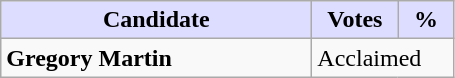<table class="wikitable">
<tr>
<th style="background:#ddf; width:200px;">Candidate</th>
<th style="background:#ddf; width:50px;">Votes</th>
<th style="background:#ddf; width:30px;">%</th>
</tr>
<tr>
<td><strong>Gregory Martin</strong></td>
<td colspan="2">Acclaimed</td>
</tr>
</table>
